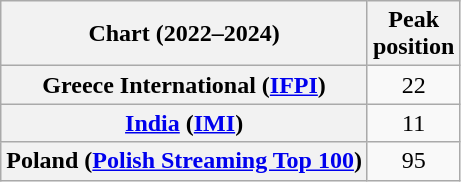<table class="wikitable sortable plainrowheaders" style="text-align:center">
<tr>
<th scope="col">Chart (2022–2024)</th>
<th scope="col">Peak<br>position</th>
</tr>
<tr>
<th scope="row">Greece International (<a href='#'>IFPI</a>)</th>
<td>22</td>
</tr>
<tr>
<th scope="row"><a href='#'>India</a> (<a href='#'>IMI</a>)</th>
<td>11</td>
</tr>
<tr>
<th scope="row">Poland (<a href='#'>Polish Streaming Top 100</a>)</th>
<td>95</td>
</tr>
</table>
